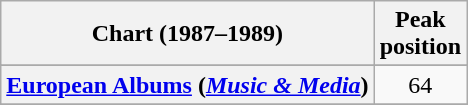<table class="wikitable sortable plainrowheaders">
<tr>
<th>Chart (1987–1989)</th>
<th>Peak<br>position</th>
</tr>
<tr>
</tr>
<tr>
<th scope="row"><a href='#'>European Albums</a> (<em><a href='#'>Music & Media</a></em>)</th>
<td align="center">64</td>
</tr>
<tr>
</tr>
</table>
